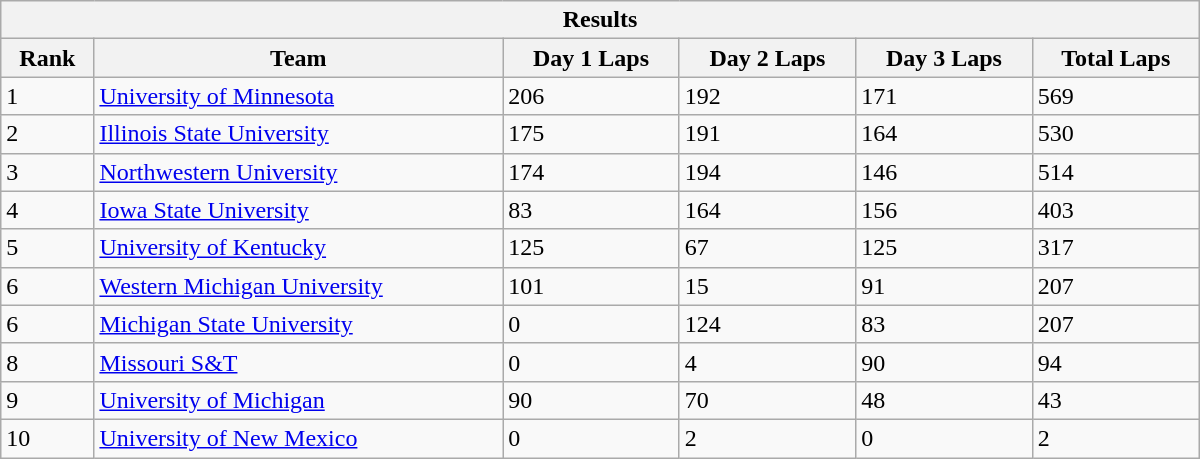<table class="wikitable collapsible collapsed" style="min-width:50em;">
<tr>
<th colspan=6>Results</th>
</tr>
<tr>
<th>Rank</th>
<th>Team</th>
<th>Day 1 Laps</th>
<th>Day 2 Laps</th>
<th>Day 3 Laps</th>
<th>Total Laps</th>
</tr>
<tr>
<td>1</td>
<td><a href='#'>University of Minnesota</a></td>
<td>206</td>
<td>192</td>
<td>171</td>
<td>569</td>
</tr>
<tr>
<td>2</td>
<td><a href='#'>Illinois State University</a></td>
<td>175</td>
<td>191</td>
<td>164</td>
<td>530</td>
</tr>
<tr>
<td>3</td>
<td><a href='#'>Northwestern University</a></td>
<td>174</td>
<td>194</td>
<td>146</td>
<td>514</td>
</tr>
<tr>
<td>4</td>
<td><a href='#'>Iowa State University</a></td>
<td>83</td>
<td>164</td>
<td>156</td>
<td>403</td>
</tr>
<tr>
<td>5</td>
<td><a href='#'>University of Kentucky</a></td>
<td>125</td>
<td>67</td>
<td>125</td>
<td>317</td>
</tr>
<tr>
<td>6</td>
<td><a href='#'>Western Michigan University</a></td>
<td>101</td>
<td>15</td>
<td>91</td>
<td>207</td>
</tr>
<tr>
<td>6</td>
<td><a href='#'>Michigan State University</a></td>
<td>0</td>
<td>124</td>
<td>83</td>
<td>207</td>
</tr>
<tr>
<td>8</td>
<td><a href='#'>Missouri S&T</a></td>
<td>0</td>
<td>4</td>
<td>90</td>
<td>94</td>
</tr>
<tr>
<td>9</td>
<td><a href='#'>University of Michigan</a></td>
<td>90</td>
<td>70</td>
<td>48</td>
<td>43</td>
</tr>
<tr>
<td>10</td>
<td><a href='#'>University of New Mexico</a></td>
<td>0</td>
<td>2</td>
<td>0</td>
<td>2</td>
</tr>
</table>
